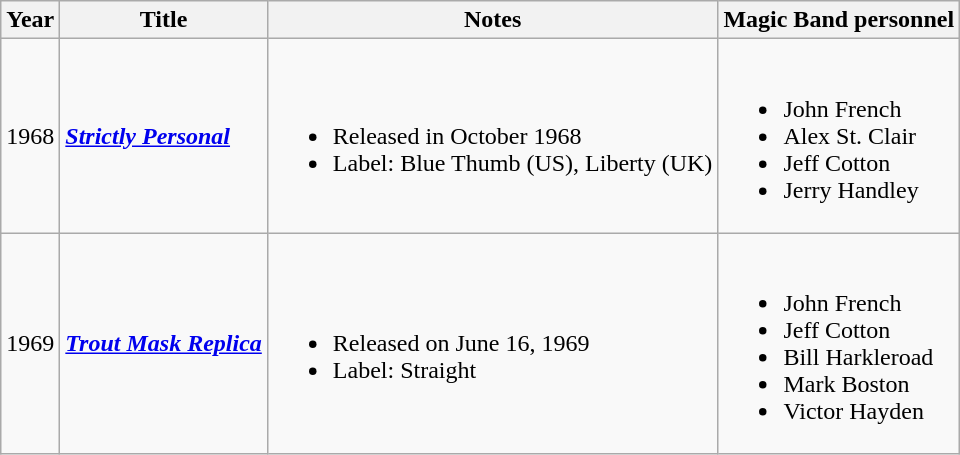<table class="wikitable">
<tr>
<th>Year</th>
<th>Title</th>
<th>Notes</th>
<th>Magic Band personnel</th>
</tr>
<tr>
<td>1968</td>
<td><strong><em><a href='#'>Strictly Personal</a></em></strong></td>
<td><br><ul><li>Released in October 1968</li><li>Label: Blue Thumb (US), Liberty (UK)</li></ul></td>
<td><br><ul><li>John French</li><li>Alex St. Clair</li><li>Jeff Cotton</li><li>Jerry Handley</li></ul></td>
</tr>
<tr>
<td>1969</td>
<td><strong><em><a href='#'>Trout Mask Replica</a></em></strong></td>
<td><br><ul><li>Released on June 16, 1969</li><li>Label: Straight</li></ul></td>
<td><br><ul><li>John French</li><li>Jeff Cotton</li><li>Bill Harkleroad</li><li>Mark Boston</li><li>Victor Hayden</li></ul></td>
</tr>
</table>
